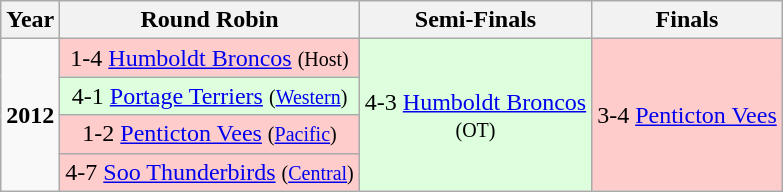<table class="wikitable" style="text-align:center">
<tr>
<th>Year</th>
<th>Round Robin</th>
<th>Semi-Finals</th>
<th>Finals</th>
</tr>
<tr>
<td rowspan="4"><strong>2012</strong></td>
<td style="background:#FFCCCC">1-4 <a href='#'>Humboldt Broncos</a> <small>(Host)</small></td>
<td rowspan="4"style="background:#DDFFDD">4-3 <a href='#'>Humboldt Broncos</a> <br><small>(OT)</small></td>
<td rowspan="4"style="background:#FFCCCC">3-4 <a href='#'>Penticton Vees</a></td>
</tr>
<tr>
<td style="background:#DDFFDD">4-1 <a href='#'>Portage Terriers</a> <small>(<a href='#'>Western</a>)</small></td>
</tr>
<tr>
<td style="background:#FFCCCC">1-2 <a href='#'>Penticton Vees</a> <small>(<a href='#'>Pacific</a>)</small></td>
</tr>
<tr>
<td style="background:#FFCCCC">4-7 <a href='#'>Soo Thunderbirds</a> <small>(<a href='#'>Central</a>)</small></td>
</tr>
</table>
